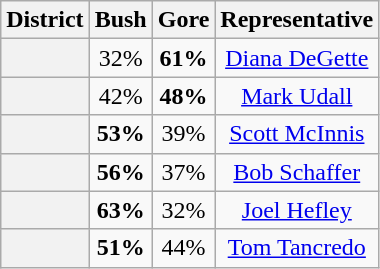<table class=wikitable>
<tr>
<th>District</th>
<th>Bush</th>
<th>Gore</th>
<th>Representative</th>
</tr>
<tr align=center>
<th></th>
<td>32%</td>
<td><strong>61%</strong></td>
<td><a href='#'>Diana DeGette</a></td>
</tr>
<tr align=center>
<th></th>
<td>42%</td>
<td><strong>48%</strong></td>
<td><a href='#'>Mark Udall</a></td>
</tr>
<tr align=center>
<th></th>
<td><strong>53%</strong></td>
<td>39%</td>
<td><a href='#'>Scott McInnis</a></td>
</tr>
<tr align=center>
<th></th>
<td><strong>56%</strong></td>
<td>37%</td>
<td><a href='#'>Bob Schaffer</a></td>
</tr>
<tr align=center>
<th></th>
<td><strong>63%</strong></td>
<td>32%</td>
<td><a href='#'>Joel Hefley</a></td>
</tr>
<tr align=center>
<th></th>
<td><strong>51%</strong></td>
<td>44%</td>
<td><a href='#'>Tom Tancredo</a></td>
</tr>
</table>
